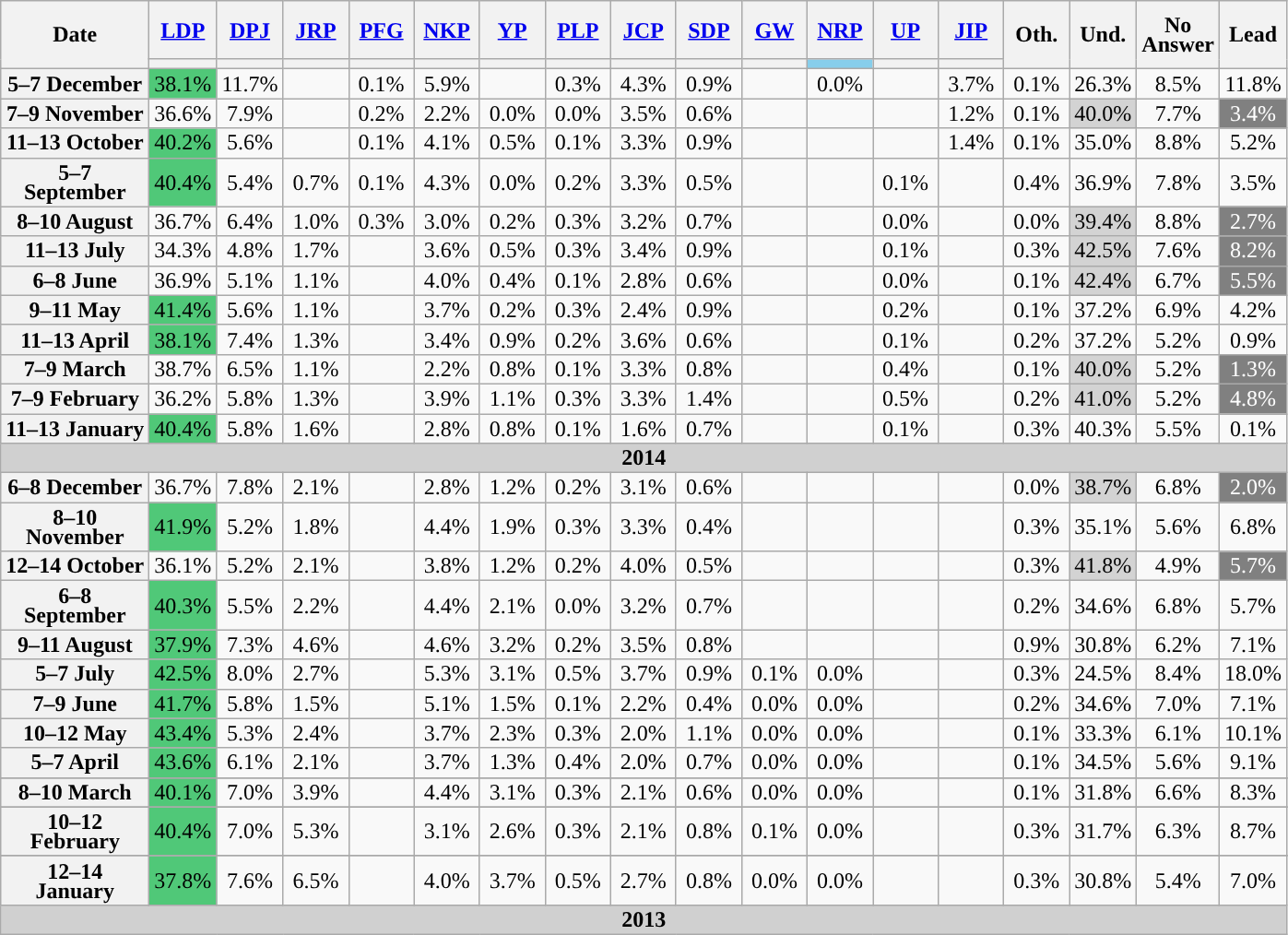<table class="wikitable collapsible collapsed" style="text-align:center;font-size:100%;line-height:14px">
<tr style="height:42px;">
<th style="width:100px;" rowspan="2">Date</th>
<th style="width:40px;"><a href='#'>LDP</a></th>
<th style="width:40px;"><a href='#'>DPJ</a></th>
<th style="width:40px;"><a href='#'>JRP</a></th>
<th style="width:40px;"><a href='#'>PFG</a></th>
<th style="width:40px;"><a href='#'>NKP</a></th>
<th style="width:40px;"><a href='#'>YP</a></th>
<th style="width:40px;"><a href='#'>PLP</a></th>
<th style="width:40px;"><a href='#'>JCP</a></th>
<th style="width:40px;"><a href='#'>SDP</a></th>
<th style="width:40px;"><a href='#'>GW</a></th>
<th style="width:40px;"><a href='#'>NRP</a></th>
<th style="width:40px;"><a href='#'>UP</a></th>
<th style="width:40px;"><a href='#'>JIP</a></th>
<th style="width:40px;" rowspan="2">Oth.</th>
<th style="width:40px;" rowspan="2">Und.</th>
<th style="width:40px;" rowspan="2">No<br>Answer</th>
<th style="width:40px;" rowspan="2">Lead</th>
</tr>
<tr>
<th style="color:inherit;background:"></th>
<th style="color:inherit;background:"></th>
<th style="color:inherit;background:"></th>
<th style="color:inherit;background:"></th>
<th style="color:inherit;background:"></th>
<th style="color:inherit;background:"></th>
<th style="color:inherit;background:"></th>
<th style="color:inherit;background:"></th>
<th style="color:inherit;background:"></th>
<th style="color:inherit;background:"></th>
<th style="color:inherit;background:skyblue"></th>
<th style="color:inherit;background:"></th>
<th style="color:inherit;background:"></th>
</tr>
<tr>
<th>5–7 December</th>
<td style="background:#50C878;">38.1%</td>
<td>11.7%</td>
<td></td>
<td>0.1%</td>
<td>5.9%</td>
<td></td>
<td>0.3%</td>
<td>4.3%</td>
<td>0.9%</td>
<td></td>
<td>0.0%</td>
<td></td>
<td>3.7%</td>
<td>0.1%</td>
<td>26.3%</td>
<td>8.5%</td>
<td style="background:">11.8%</td>
</tr>
<tr class="hintergrundfarbe2" style="text-align:center">
<th>7–9 November</th>
<td>36.6%</td>
<td>7.9%</td>
<td></td>
<td>0.2%</td>
<td>2.2%</td>
<td>0.0%</td>
<td>0.0%</td>
<td>3.5%</td>
<td>0.6%</td>
<td></td>
<td></td>
<td></td>
<td>1.2%</td>
<td>0.1%</td>
<td style="background:#d3d3d3;">40.0%</td>
<td>7.7%</td>
<td style="background:gray; color:white">3.4%</td>
</tr>
<tr class="hintergrundfarbe2" style="text-align:center">
<th>11–13 October</th>
<td style="background:#50C878;">40.2%</td>
<td>5.6%</td>
<td></td>
<td>0.1%</td>
<td>4.1%</td>
<td>0.5%</td>
<td>0.1%</td>
<td>3.3%</td>
<td>0.9%</td>
<td></td>
<td></td>
<td></td>
<td>1.4%</td>
<td>0.1%</td>
<td>35.0%</td>
<td>8.8%</td>
<td style="background:">5.2%</td>
</tr>
<tr class="hintergrundfarbe2" style="text-align:center">
<th>5–7 September</th>
<td style="background:#50C878;">40.4%</td>
<td>5.4%</td>
<td>0.7%</td>
<td>0.1%</td>
<td>4.3%</td>
<td>0.0%</td>
<td>0.2%</td>
<td>3.3%</td>
<td>0.5%</td>
<td></td>
<td></td>
<td>0.1%</td>
<td></td>
<td>0.4%</td>
<td>36.9%</td>
<td>7.8%</td>
<td style="background:">3.5%</td>
</tr>
<tr class="hintergrundfarbe2" style="text-align:center">
<th>8–10 August</th>
<td>36.7%</td>
<td>6.4%</td>
<td>1.0%</td>
<td>0.3%</td>
<td>3.0%</td>
<td>0.2%</td>
<td>0.3%</td>
<td>3.2%</td>
<td>0.7%</td>
<td></td>
<td></td>
<td>0.0%</td>
<td></td>
<td>0.0%</td>
<td style="background:#d3d3d3;">39.4%</td>
<td>8.8%</td>
<td style="background:gray; color:white">2.7%</td>
</tr>
<tr class="hintergrundfarbe2" style="text-align:center">
<th>11–13 July</th>
<td>34.3%</td>
<td>4.8%</td>
<td>1.7%</td>
<td></td>
<td>3.6%</td>
<td>0.5%</td>
<td>0.3%</td>
<td>3.4%</td>
<td>0.9%</td>
<td></td>
<td></td>
<td>0.1%</td>
<td></td>
<td>0.3%</td>
<td style="background:#d3d3d3;">42.5%</td>
<td>7.6%</td>
<td style="background:gray; color:white">8.2%</td>
</tr>
<tr class="hintergrundfarbe2" style="text-align:center">
<th>6–8 June</th>
<td>36.9%</td>
<td>5.1%</td>
<td>1.1%</td>
<td></td>
<td>4.0%</td>
<td>0.4%</td>
<td>0.1%</td>
<td>2.8%</td>
<td>0.6%</td>
<td></td>
<td></td>
<td>0.0%</td>
<td></td>
<td>0.1%</td>
<td style="background:#d3d3d3;">42.4%</td>
<td>6.7%</td>
<td style="background:gray; color:white">5.5%</td>
</tr>
<tr class="hintergrundfarbe2" style="text-align:center">
<th>9–11 May</th>
<td style="background:#50C878;">41.4%</td>
<td>5.6%</td>
<td>1.1%</td>
<td></td>
<td>3.7%</td>
<td>0.2%</td>
<td>0.3%</td>
<td>2.4%</td>
<td>0.9%</td>
<td></td>
<td></td>
<td>0.2%</td>
<td></td>
<td>0.1%</td>
<td>37.2%</td>
<td>6.9%</td>
<td style="background:">4.2%</td>
</tr>
<tr class="hintergrundfarbe2" style="text-align:center">
<th>11–13 April</th>
<td style="background:#50C878;">38.1%</td>
<td>7.4%</td>
<td>1.3%</td>
<td></td>
<td>3.4%</td>
<td>0.9%</td>
<td>0.2%</td>
<td>3.6%</td>
<td>0.6%</td>
<td></td>
<td></td>
<td>0.1%</td>
<td></td>
<td>0.2%</td>
<td>37.2%</td>
<td>5.2%</td>
<td style="background:">0.9%</td>
</tr>
<tr class="hintergrundfarbe2" style="text-align:center">
<th>7–9 March</th>
<td>38.7%</td>
<td>6.5%</td>
<td>1.1%</td>
<td></td>
<td>2.2%</td>
<td>0.8%</td>
<td>0.1%</td>
<td>3.3%</td>
<td>0.8%</td>
<td></td>
<td></td>
<td>0.4%</td>
<td></td>
<td>0.1%</td>
<td style="background:#d3d3d3;">40.0%</td>
<td>5.2%</td>
<td style="background:gray; color:white">1.3%</td>
</tr>
<tr class="hintergrundfarbe2" style="text-align:center">
<th>7–9 February</th>
<td>36.2%</td>
<td>5.8%</td>
<td>1.3%</td>
<td></td>
<td>3.9%</td>
<td>1.1%</td>
<td>0.3%</td>
<td>3.3%</td>
<td>1.4%</td>
<td></td>
<td></td>
<td>0.5%</td>
<td></td>
<td>0.2%</td>
<td style="background:#d3d3d3;">41.0%</td>
<td>5.2%</td>
<td style="background:gray; color:white">4.8%</td>
</tr>
<tr class="hintergrundfarbe2" style="text-align:center">
<th>11–13 January</th>
<td style="background:#50C878;">40.4%</td>
<td>5.8%</td>
<td>1.6%</td>
<td></td>
<td>2.8%</td>
<td>0.8%</td>
<td>0.1%</td>
<td>1.6%</td>
<td>0.7%</td>
<td></td>
<td></td>
<td>0.1%</td>
<td></td>
<td>0.3%</td>
<td>40.3%</td>
<td>5.5%</td>
<td style="background:">0.1%</td>
</tr>
<tr>
<td colspan="18" style="background:#D0D0D0; color:black"><strong>2014</strong></td>
</tr>
<tr class="hintergrundfarbe2" style="text-align:center">
<th>6–8 December</th>
<td>36.7%</td>
<td>7.8%</td>
<td>2.1%</td>
<td></td>
<td>2.8%</td>
<td>1.2%</td>
<td>0.2%</td>
<td>3.1%</td>
<td>0.6%</td>
<td></td>
<td></td>
<td></td>
<td></td>
<td>0.0%</td>
<td style="background:#d3d3d3;">38.7%</td>
<td>6.8%</td>
<td style="background:gray; color:white">2.0%</td>
</tr>
<tr class="hintergrundfarbe2" style="text-align:center">
<th>8–10 November</th>
<td style="background:#50C878;">41.9%</td>
<td>5.2%</td>
<td>1.8%</td>
<td></td>
<td>4.4%</td>
<td>1.9%</td>
<td>0.3%</td>
<td>3.3%</td>
<td>0.4%</td>
<td></td>
<td></td>
<td></td>
<td></td>
<td>0.3%</td>
<td>35.1%</td>
<td>5.6%</td>
<td style="background:">6.8%</td>
</tr>
<tr class="hintergrundfarbe2" style="text-align:center">
<th>12–14 October</th>
<td>36.1%</td>
<td>5.2%</td>
<td>2.1%</td>
<td></td>
<td>3.8%</td>
<td>1.2%</td>
<td>0.2%</td>
<td>4.0%</td>
<td>0.5%</td>
<td></td>
<td></td>
<td></td>
<td></td>
<td>0.3%</td>
<td style="background:#d3d3d3;">41.8%</td>
<td>4.9%</td>
<td style="background:gray; color:white">5.7%</td>
</tr>
<tr class="hintergrundfarbe2" style="text-align:center">
<th>6–8 September</th>
<td style="background:#50C878;">40.3%</td>
<td>5.5%</td>
<td>2.2%</td>
<td></td>
<td>4.4%</td>
<td>2.1%</td>
<td>0.0%</td>
<td>3.2%</td>
<td>0.7%</td>
<td></td>
<td></td>
<td></td>
<td></td>
<td>0.2%</td>
<td>34.6%</td>
<td>6.8%</td>
<td style="background:">5.7%</td>
</tr>
<tr class="hintergrundfarbe2" style="text-align:center">
<th>9–11 August</th>
<td style="background:#50C878;">37.9%</td>
<td>7.3%</td>
<td>4.6%</td>
<td></td>
<td>4.6%</td>
<td>3.2%</td>
<td>0.2%</td>
<td>3.5%</td>
<td>0.8%</td>
<td></td>
<td></td>
<td></td>
<td></td>
<td>0.9%</td>
<td>30.8%</td>
<td>6.2%</td>
<td style="background:">7.1%</td>
</tr>
<tr class="hintergrundfarbe2" style="text-align:center">
<th>5–7 July</th>
<td style="background:#50C878;">42.5%</td>
<td>8.0%</td>
<td>2.7%</td>
<td></td>
<td>5.3%</td>
<td>3.1%</td>
<td>0.5%</td>
<td>3.7%</td>
<td>0.9%</td>
<td>0.1%</td>
<td>0.0%</td>
<td></td>
<td></td>
<td>0.3%</td>
<td>24.5%</td>
<td>8.4%</td>
<td style="background:">18.0%</td>
</tr>
<tr class="hintergrundfarbe2" style="text-align:center">
<th>7–9 June</th>
<td style="background:#50C878;">41.7%</td>
<td>5.8%</td>
<td>1.5%</td>
<td></td>
<td>5.1%</td>
<td>1.5%</td>
<td>0.1%</td>
<td>2.2%</td>
<td>0.4%</td>
<td>0.0%</td>
<td>0.0%</td>
<td></td>
<td></td>
<td>0.2%</td>
<td>34.6%</td>
<td>7.0%</td>
<td style="background:">7.1%</td>
</tr>
<tr class="hintergrundfarbe2" style="text-align:center">
<th>10–12 May</th>
<td style="background:#50C878;">43.4%</td>
<td>5.3%</td>
<td>2.4%</td>
<td></td>
<td>3.7%</td>
<td>2.3%</td>
<td>0.3%</td>
<td>2.0%</td>
<td>1.1%</td>
<td>0.0%</td>
<td>0.0%</td>
<td></td>
<td></td>
<td>0.1%</td>
<td>33.3%</td>
<td>6.1%</td>
<td style="background:">10.1%</td>
</tr>
<tr class="hintergrundfarbe2" style="text-align:center">
<th>5–7 April</th>
<td style="background:#50C878;">43.6%</td>
<td>6.1%</td>
<td>2.1%</td>
<td></td>
<td>3.7%</td>
<td>1.3%</td>
<td>0.4%</td>
<td>2.0%</td>
<td>0.7%</td>
<td>0.0%</td>
<td>0.0%</td>
<td></td>
<td></td>
<td>0.1%</td>
<td>34.5%</td>
<td>5.6%</td>
<td style="background:">9.1%</td>
</tr>
<tr>
</tr>
<tr class="hintergrundfarbe2" style="text-align:center">
<th>8–10 March</th>
<td style="background:#50C878;">40.1%</td>
<td>7.0%</td>
<td>3.9%</td>
<td></td>
<td>4.4%</td>
<td>3.1%</td>
<td>0.3%</td>
<td>2.1%</td>
<td>0.6%</td>
<td>0.0%</td>
<td>0.0%</td>
<td></td>
<td></td>
<td>0.1%</td>
<td>31.8%</td>
<td>6.6%</td>
<td style="background:">8.3%</td>
</tr>
<tr>
</tr>
<tr class="hintergrundfarbe2" style="text-align:center">
<th>10–12 February</th>
<td style="background:#50C878;">40.4%</td>
<td>7.0%</td>
<td>5.3%</td>
<td></td>
<td>3.1%</td>
<td>2.6%</td>
<td>0.3%</td>
<td>2.1%</td>
<td>0.8%</td>
<td>0.1%</td>
<td>0.0%</td>
<td></td>
<td></td>
<td>0.3%</td>
<td>31.7%</td>
<td>6.3%</td>
<td style="background:">8.7%</td>
</tr>
<tr>
</tr>
<tr class="hintergrundfarbe2" style="text-align:center">
<th>12–14 January</th>
<td style="background:#50C878;">37.8%</td>
<td>7.6%</td>
<td>6.5%</td>
<td></td>
<td>4.0%</td>
<td>3.7%</td>
<td>0.5%</td>
<td>2.7%</td>
<td>0.8%</td>
<td>0.0%</td>
<td>0.0%</td>
<td></td>
<td></td>
<td>0.3%</td>
<td>30.8%</td>
<td>5.4%</td>
<td style="background:">7.0%</td>
</tr>
<tr>
<td colspan="18" style="background:#D0D0D0; color:black"><strong>2013</strong></td>
</tr>
</table>
